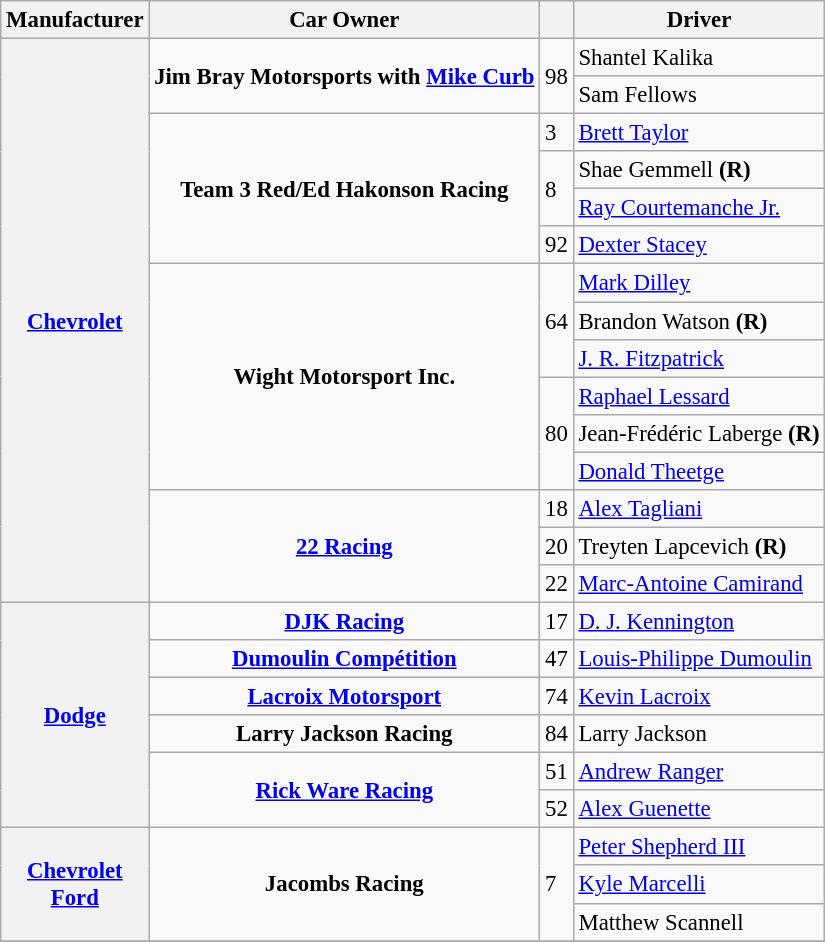<table class="wikitable" style="font-size: 95%;">
<tr>
<th>Manufacturer</th>
<th>Car Owner</th>
<th></th>
<th>Driver</th>
</tr>
<tr>
<th rowspan="15"><a href='#'>Chevrolet</a></th>
<td rowspan="2" style="text-align:center;"><strong>Jim Bray Motorsports with <a href='#'>Mike Curb</a></strong></td>
<td rowspan="2">98</td>
<td>Shantel Kalika <small></small></td>
</tr>
<tr>
<td>Sam Fellows <small></small></td>
</tr>
<tr>
<td rowspan="4" style="text-align:center;"><strong>Team 3 Red/Ed Hakonson Racing</strong></td>
<td>3</td>
<td><a href='#'>Brett Taylor</a></td>
</tr>
<tr>
<td rowspan="2">8</td>
<td>Shae Gemmell <strong>(R)</strong> <small></small></td>
</tr>
<tr>
<td><a href='#'>Ray Courtemanche Jr.</a> <small></small></td>
</tr>
<tr>
<td>92</td>
<td><a href='#'>Dexter Stacey</a></td>
</tr>
<tr>
<td rowspan="6" style="text-align:center;"><strong>Wight Motorsport Inc.</strong></td>
<td rowspan="3">64</td>
<td><a href='#'>Mark Dilley</a> <small></small></td>
</tr>
<tr>
<td>Brandon Watson <strong>(R)</strong> <small></small></td>
</tr>
<tr>
<td><a href='#'>J. R. Fitzpatrick</a> <small></small></td>
</tr>
<tr>
<td rowspan="3">80</td>
<td><a href='#'>Raphael Lessard</a> <small></small></td>
</tr>
<tr>
<td>Jean-Frédéric Laberge <strong>(R)</strong> <small></small></td>
</tr>
<tr>
<td><a href='#'>Donald Theetge</a> <small></small></td>
</tr>
<tr>
<td rowspan="3" style="text-align:center;"><strong><a href='#'>22 Racing</a></strong></td>
<td>18</td>
<td><a href='#'>Alex Tagliani</a></td>
</tr>
<tr>
<td>20</td>
<td>Treyten Lapcevich <strong>(R)</strong></td>
</tr>
<tr>
<td>22</td>
<td><a href='#'>Marc-Antoine Camirand</a></td>
</tr>
<tr>
<th rowspan="6"><a href='#'>Dodge</a></th>
<td style="text-align:center;"><strong><a href='#'>DJK Racing</a></strong></td>
<td>17</td>
<td><a href='#'>D. J. Kennington</a></td>
</tr>
<tr>
<td style="text-align:center;"><strong><a href='#'>Dumoulin Compétition</a></strong></td>
<td>47</td>
<td><a href='#'>Louis-Philippe Dumoulin</a></td>
</tr>
<tr>
<td style="text-align:center;"><strong><a href='#'>Lacroix Motorsport</a></strong></td>
<td>74</td>
<td><a href='#'>Kevin Lacroix</a></td>
</tr>
<tr>
<td style="text-align:center;"><strong>Larry Jackson Racing</strong></td>
<td>84</td>
<td>Larry Jackson</td>
</tr>
<tr>
<td rowspan="2" style="text-align:center;"><strong><a href='#'>Rick Ware Racing</a></strong></td>
<td>51</td>
<td><a href='#'>Andrew Ranger</a></td>
</tr>
<tr>
<td>52</td>
<td><a href='#'>Alex Guenette</a></td>
</tr>
<tr>
<th rowspan="3"><a href='#'>Chevrolet</a> <small></small> <br><a href='#'>Ford</a> <small></small></th>
<td rowspan="3" style="text-align:center;"><strong>Jacombs Racing</strong></td>
<td rowspan="3">7</td>
<td><a href='#'>Peter Shepherd III</a> <small></small></td>
</tr>
<tr>
<td><a href='#'>Kyle Marcelli</a> <small></small></td>
</tr>
<tr>
<td>Matthew Scannell <small></small></td>
</tr>
<tr>
</tr>
</table>
